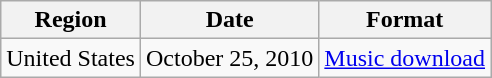<table class="wikitable">
<tr>
<th>Region</th>
<th>Date</th>
<th>Format</th>
</tr>
<tr>
<td>United States</td>
<td>October 25, 2010</td>
<td><a href='#'>Music download</a></td>
</tr>
</table>
